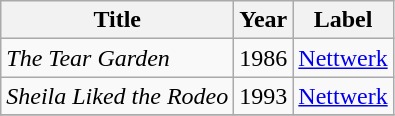<table class="wikitable">
<tr>
<th>Title</th>
<th>Year</th>
<th>Label</th>
</tr>
<tr>
<td><em>The Tear Garden</em></td>
<td>1986</td>
<td><a href='#'>Nettwerk</a></td>
</tr>
<tr>
<td><em>Sheila Liked the Rodeo</em></td>
<td>1993</td>
<td><a href='#'>Nettwerk</a></td>
</tr>
<tr>
</tr>
</table>
